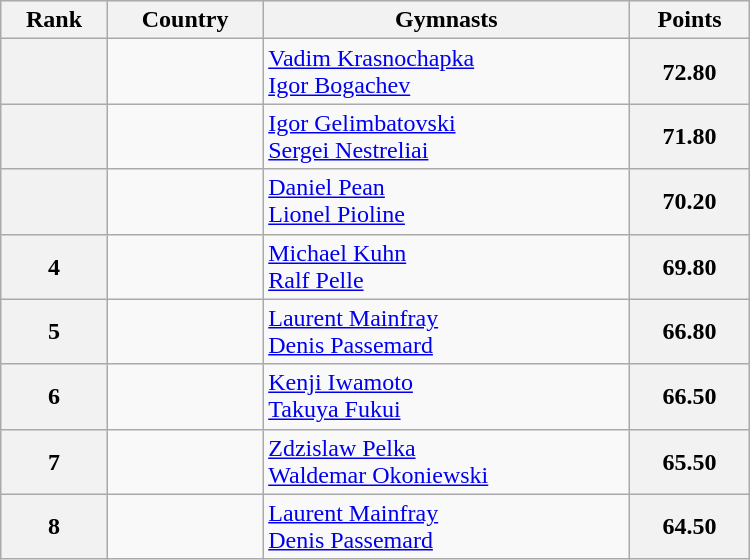<table class="wikitable" width=500>
<tr bgcolor="#efefef">
<th>Rank</th>
<th>Country</th>
<th>Gymnasts</th>
<th>Points</th>
</tr>
<tr>
<th></th>
<td></td>
<td><a href='#'>Vadim Krasnochapka</a> <br> <a href='#'>Igor Bogachev</a></td>
<th>72.80</th>
</tr>
<tr>
<th></th>
<td></td>
<td><a href='#'>Igor Gelimbatovski</a> <br> <a href='#'>Sergei Nestreliai</a></td>
<th>71.80</th>
</tr>
<tr>
<th></th>
<td></td>
<td><a href='#'>Daniel Pean</a> <br> <a href='#'>Lionel Pioline</a></td>
<th>70.20</th>
</tr>
<tr>
<th>4</th>
<td></td>
<td><a href='#'>Michael Kuhn</a> <br> <a href='#'>Ralf Pelle</a></td>
<th>69.80</th>
</tr>
<tr>
<th>5</th>
<td></td>
<td><a href='#'>Laurent Mainfray</a> <br> <a href='#'>Denis Passemard</a></td>
<th>66.80</th>
</tr>
<tr>
<th>6</th>
<td></td>
<td><a href='#'>Kenji Iwamoto</a> <br> <a href='#'>Takuya Fukui</a></td>
<th>66.50</th>
</tr>
<tr>
<th>7</th>
<td></td>
<td><a href='#'>Zdzislaw Pelka</a> <br> <a href='#'>Waldemar Okoniewski</a></td>
<th>65.50</th>
</tr>
<tr>
<th>8</th>
<td></td>
<td><a href='#'>Laurent Mainfray</a> <br> <a href='#'>Denis Passemard</a></td>
<th>64.50</th>
</tr>
</table>
